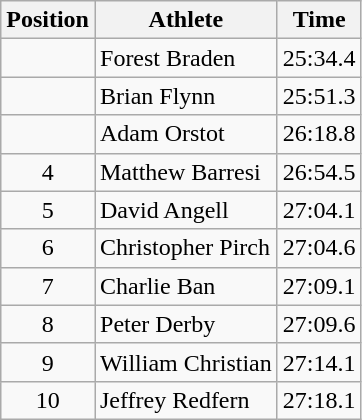<table class="wikitable sortable">
<tr>
<th>Position</th>
<th>Athlete</th>
<th>Time</th>
</tr>
<tr>
<td align=center></td>
<td>Forest Braden</td>
<td>25:34.4</td>
</tr>
<tr>
<td align=center></td>
<td>Brian Flynn</td>
<td>25:51.3</td>
</tr>
<tr>
<td align=center></td>
<td>Adam Orstot</td>
<td>26:18.8</td>
</tr>
<tr>
<td align=center>4</td>
<td>Matthew Barresi</td>
<td>26:54.5</td>
</tr>
<tr>
<td align=center>5</td>
<td>David Angell</td>
<td>27:04.1</td>
</tr>
<tr>
<td align=center>6</td>
<td>Christopher Pirch</td>
<td>27:04.6</td>
</tr>
<tr>
<td align=center>7</td>
<td>Charlie Ban</td>
<td>27:09.1</td>
</tr>
<tr>
<td align=center>8</td>
<td>Peter Derby</td>
<td>27:09.6</td>
</tr>
<tr>
<td align=center>9</td>
<td>William Christian</td>
<td>27:14.1</td>
</tr>
<tr>
<td align=center>10</td>
<td>Jeffrey Redfern</td>
<td>27:18.1</td>
</tr>
</table>
